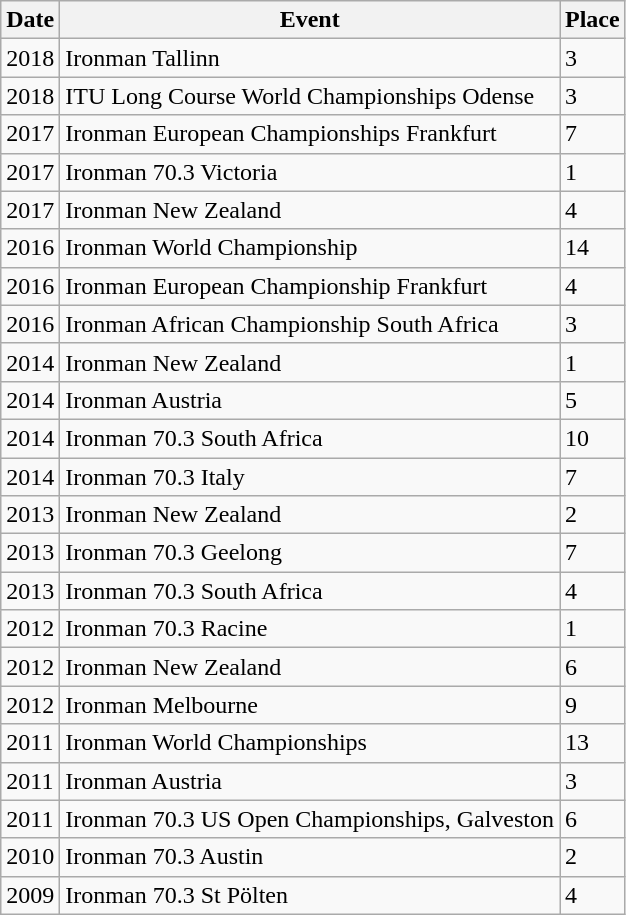<table class="wikitable sortable">
<tr>
<th>Date</th>
<th>Event</th>
<th>Place</th>
</tr>
<tr>
<td>2018</td>
<td>Ironman Tallinn</td>
<td>3</td>
</tr>
<tr>
<td>2018</td>
<td>ITU Long Course World Championships Odense</td>
<td>3</td>
</tr>
<tr>
<td>2017</td>
<td>Ironman European Championships Frankfurt</td>
<td>7</td>
</tr>
<tr>
<td>2017</td>
<td>Ironman 70.3 Victoria</td>
<td>1</td>
</tr>
<tr>
<td>2017</td>
<td>Ironman New Zealand</td>
<td>4</td>
</tr>
<tr>
<td>2016</td>
<td>Ironman World Championship</td>
<td>14</td>
</tr>
<tr>
<td>2016</td>
<td>Ironman European Championship Frankfurt</td>
<td>4</td>
</tr>
<tr>
<td>2016</td>
<td>Ironman African Championship South Africa</td>
<td>3</td>
</tr>
<tr>
<td>2014</td>
<td>Ironman New Zealand</td>
<td>1</td>
</tr>
<tr>
<td>2014</td>
<td>Ironman Austria</td>
<td>5</td>
</tr>
<tr>
<td>2014</td>
<td>Ironman 70.3 South Africa</td>
<td>10</td>
</tr>
<tr>
<td>2014</td>
<td>Ironman 70.3 Italy</td>
<td>7</td>
</tr>
<tr>
<td>2013</td>
<td>Ironman New Zealand</td>
<td>2</td>
</tr>
<tr>
<td>2013</td>
<td>Ironman 70.3 Geelong</td>
<td>7</td>
</tr>
<tr>
<td>2013</td>
<td>Ironman 70.3 South Africa</td>
<td>4</td>
</tr>
<tr>
<td>2012</td>
<td>Ironman 70.3 Racine</td>
<td>1</td>
</tr>
<tr>
<td>2012</td>
<td>Ironman New Zealand</td>
<td>6</td>
</tr>
<tr>
<td>2012</td>
<td>Ironman Melbourne</td>
<td>9</td>
</tr>
<tr>
<td>2011</td>
<td>Ironman World Championships</td>
<td>13</td>
</tr>
<tr>
<td>2011</td>
<td>Ironman Austria</td>
<td>3</td>
</tr>
<tr>
<td>2011</td>
<td>Ironman 70.3 US Open Championships, Galveston</td>
<td>6</td>
</tr>
<tr>
<td>2010</td>
<td>Ironman 70.3 Austin</td>
<td>2</td>
</tr>
<tr>
<td>2009</td>
<td>Ironman 70.3 St Pölten</td>
<td>4</td>
</tr>
</table>
